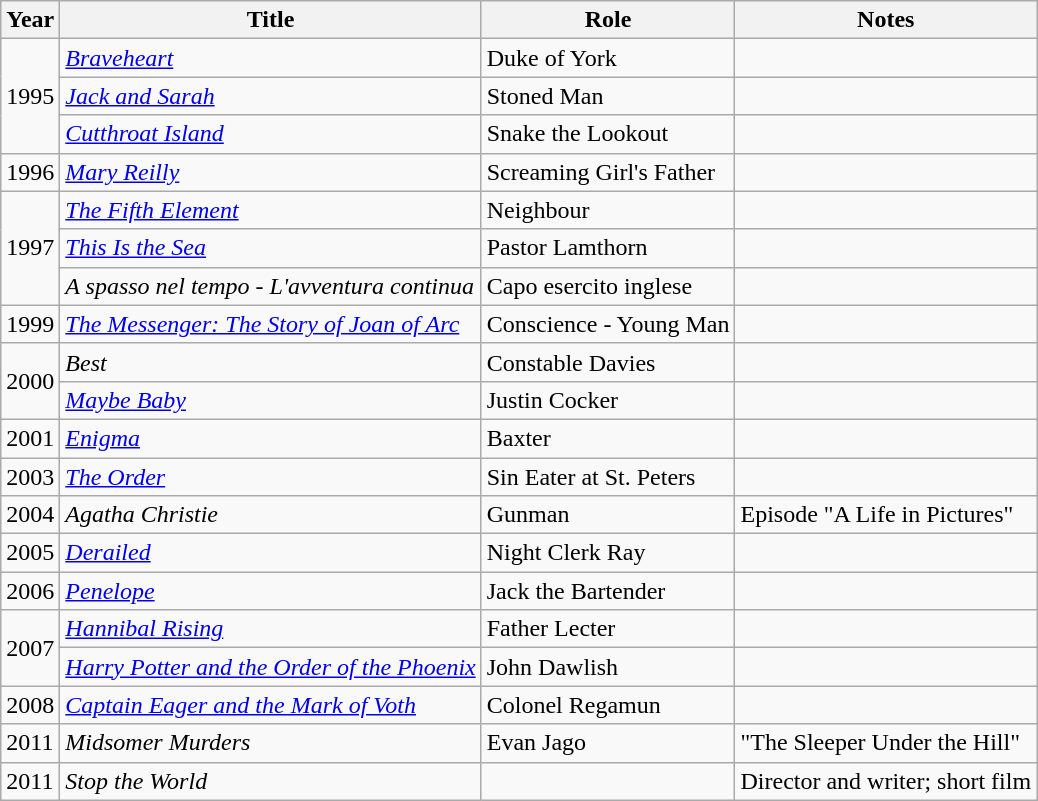<table class="wikitable">
<tr>
<th>Year</th>
<th>Title</th>
<th>Role</th>
<th>Notes</th>
</tr>
<tr>
<td rowspan="3">1995</td>
<td><em><a href='#'>Braveheart</a></em></td>
<td>Duke of York</td>
<td></td>
</tr>
<tr>
<td><em><a href='#'>Jack and Sarah</a></em></td>
<td>Stoned Man</td>
<td></td>
</tr>
<tr>
<td><em><a href='#'>Cutthroat Island</a></em></td>
<td>Snake the Lookout</td>
<td></td>
</tr>
<tr>
<td>1996</td>
<td><em><a href='#'>Mary Reilly</a></em></td>
<td>Screaming Girl's Father</td>
<td></td>
</tr>
<tr>
<td rowspan="3">1997</td>
<td><em><a href='#'>The Fifth Element</a></em></td>
<td>Neighbour</td>
<td></td>
</tr>
<tr>
<td><em><a href='#'>This Is the Sea</a></em></td>
<td>Pastor Lamthorn</td>
<td></td>
</tr>
<tr>
<td><em>A spasso nel tempo - L'avventura continua</em></td>
<td>Capo esercito inglese</td>
<td></td>
</tr>
<tr>
<td>1999</td>
<td><em><a href='#'>The Messenger: The Story of Joan of Arc</a></em></td>
<td>Conscience - Young Man</td>
<td></td>
</tr>
<tr>
<td rowspan="2">2000</td>
<td><em>Best</em></td>
<td>Constable Davies</td>
<td></td>
</tr>
<tr>
<td><em><a href='#'>Maybe Baby</a></em></td>
<td>Justin Cocker</td>
<td></td>
</tr>
<tr>
<td>2001</td>
<td><em><a href='#'>Enigma</a></em></td>
<td>Baxter</td>
<td></td>
</tr>
<tr>
<td>2003</td>
<td><em><a href='#'>The Order</a></em></td>
<td>Sin Eater at St. Peters</td>
<td></td>
</tr>
<tr>
<td>2004</td>
<td><em>Agatha Christie</em></td>
<td>Gunman</td>
<td>Episode "A Life in Pictures"</td>
</tr>
<tr>
<td>2005</td>
<td><em><a href='#'>Derailed</a></em></td>
<td>Night Clerk Ray</td>
<td></td>
</tr>
<tr>
<td>2006</td>
<td><em><a href='#'>Penelope</a></em></td>
<td>Jack the Bartender</td>
<td></td>
</tr>
<tr>
<td rowspan="2">2007</td>
<td><em><a href='#'>Hannibal Rising</a></em></td>
<td>Father Lecter</td>
<td></td>
</tr>
<tr>
<td><em><a href='#'>Harry Potter and the Order of the Phoenix</a></em></td>
<td>John Dawlish</td>
<td></td>
</tr>
<tr>
<td>2008</td>
<td><em><a href='#'>Captain Eager and the Mark of Voth</a></em></td>
<td>Colonel Regamun</td>
<td></td>
</tr>
<tr>
<td>2011</td>
<td><em>Midsomer Murders</em></td>
<td>Evan Jago</td>
<td>"The Sleeper Under the Hill"</td>
</tr>
<tr>
<td>2011</td>
<td><em>Stop the World</em></td>
<td></td>
<td>Director and writer; short film</td>
</tr>
</table>
